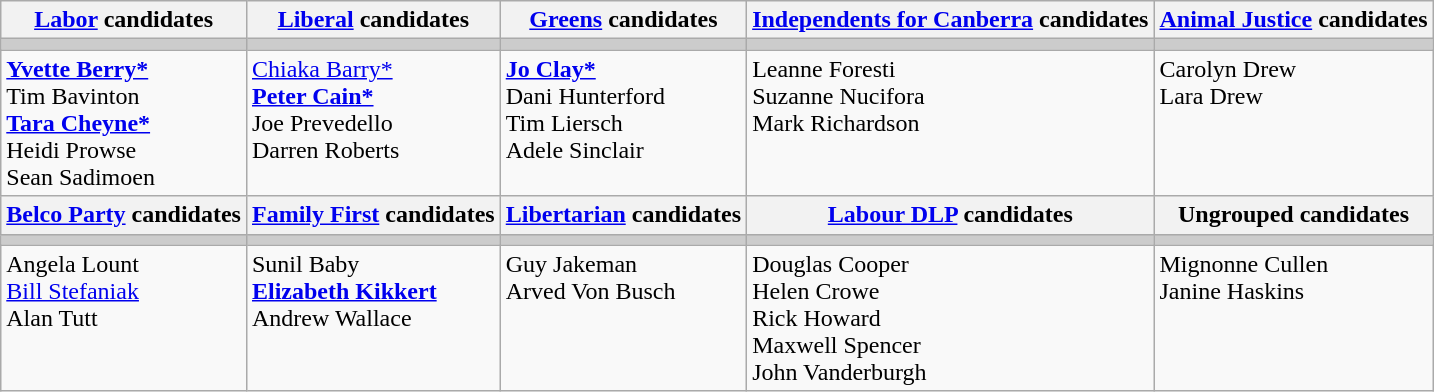<table class="wikitable">
<tr>
<th><a href='#'>Labor</a> candidates</th>
<th><a href='#'>Liberal</a> candidates</th>
<th><a href='#'>Greens</a> candidates</th>
<th><a href='#'>Independents for Canberra</a> candidates</th>
<th><a href='#'>Animal Justice</a> candidates</th>
</tr>
<tr bgcolor="#cccccc">
<td></td>
<td></td>
<td></td>
<td></td>
<td></td>
</tr>
<tr>
<td valign=top><strong><a href='#'>Yvette Berry*</a></strong><br>Tim Bavinton<br><strong><a href='#'>Tara Cheyne*</a></strong><br>Heidi Prowse<br>Sean Sadimoen</td>
<td valign=top><a href='#'>Chiaka Barry*</a><br><strong><a href='#'>Peter Cain*</a></strong><br>Joe Prevedello<br>Darren Roberts</td>
<td valign=top><strong><a href='#'>Jo Clay*</a></strong><br>Dani Hunterford<br>Tim Liersch<br>Adele Sinclair</td>
<td valign=top>Leanne Foresti<br>Suzanne Nucifora<br>Mark Richardson</td>
<td valign=top>Carolyn Drew<br>Lara Drew</td>
</tr>
<tr>
<th><a href='#'>Belco Party</a> candidates</th>
<th><a href='#'>Family First</a> candidates</th>
<th><a href='#'>Libertarian</a> candidates</th>
<th><a href='#'>Labour DLP</a> candidates</th>
<th>Ungrouped candidates</th>
</tr>
<tr bgcolor="#cccccc">
<td></td>
<td></td>
<td></td>
<td></td>
<td></td>
</tr>
<tr>
<td valign="top">Angela Lount<br><a href='#'>Bill Stefaniak</a><br>Alan Tutt</td>
<td valign=top>Sunil Baby<br><strong><a href='#'>Elizabeth Kikkert</a></strong><br>Andrew Wallace</td>
<td valign=top>Guy Jakeman<br>Arved Von Busch</td>
<td valign=top>Douglas Cooper<br>Helen Crowe<br>Rick Howard<br>Maxwell Spencer<br>John Vanderburgh</td>
<td valign=top>Mignonne Cullen<br>Janine Haskins</td>
</tr>
</table>
